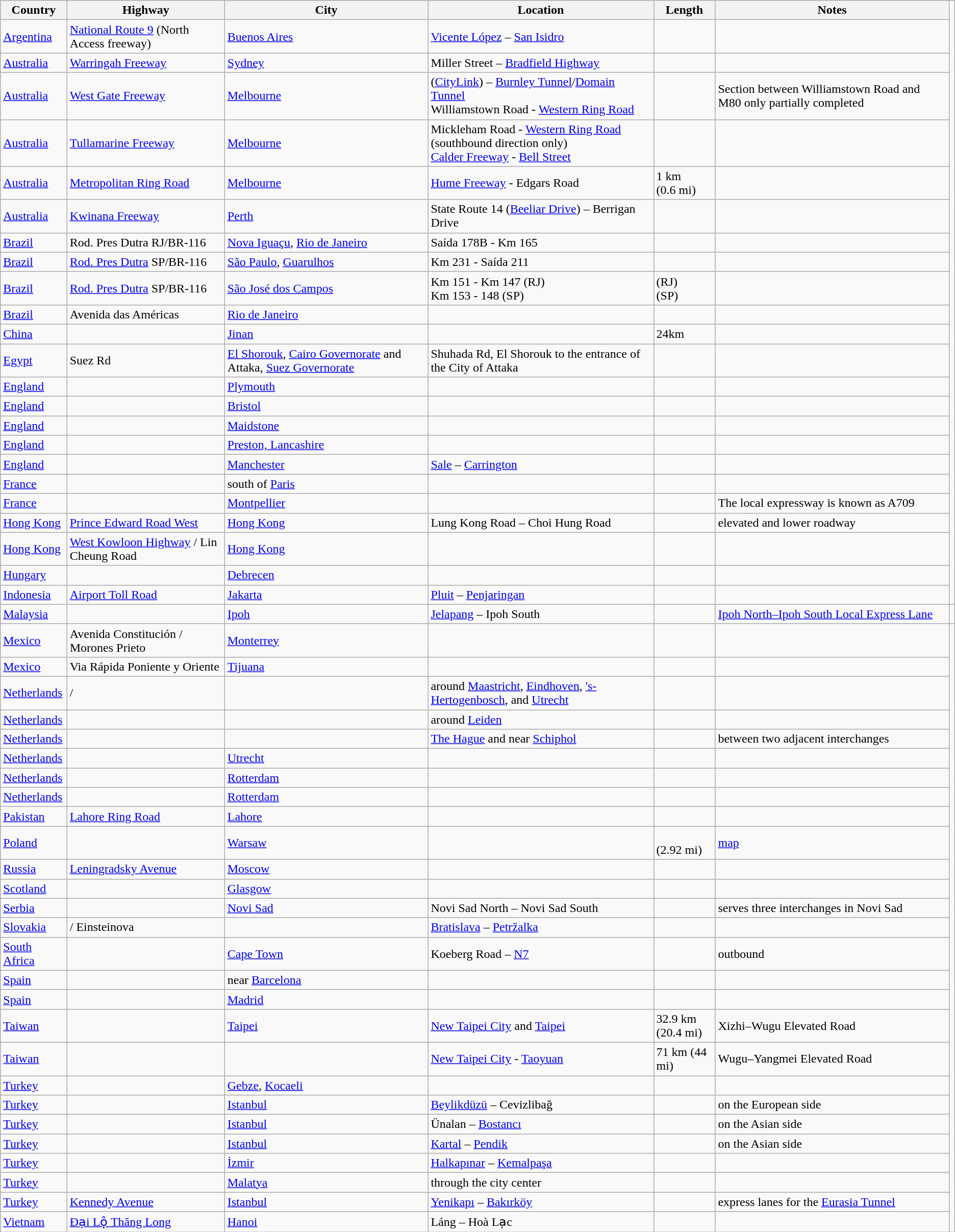<table class="wikitable sortable">
<tr>
<th>Country</th>
<th>Highway</th>
<th>City</th>
<th>Location</th>
<th>Length</th>
<th>Notes</th>
</tr>
<tr>
<td><a href='#'>Argentina</a></td>
<td> <a href='#'>National Route 9</a> (North Access freeway)</td>
<td><a href='#'>Buenos Aires</a></td>
<td><a href='#'>Vicente López</a> – <a href='#'>San Isidro</a></td>
<td></td>
<td></td>
</tr>
<tr>
<td><a href='#'>Australia</a></td>
<td> <a href='#'>Warringah Freeway</a></td>
<td><a href='#'>Sydney</a></td>
<td>Miller Street – <a href='#'>Bradfield Highway</a></td>
<td></td>
<td></td>
</tr>
<tr>
<td><a href='#'>Australia</a></td>
<td> <a href='#'>West Gate Freeway</a></td>
<td><a href='#'>Melbourne</a></td>
<td> (<a href='#'>CityLink</a>) – <a href='#'>Burnley Tunnel</a>/<a href='#'>Domain Tunnel</a><br> Williamstown Road -  <a href='#'>Western Ring Road</a></td>
<td></td>
<td>Section between Williamstown Road and M80 only partially completed</td>
</tr>
<tr>
<td><a href='#'>Australia</a></td>
<td> <a href='#'>Tullamarine Freeway</a></td>
<td><a href='#'>Melbourne</a></td>
<td> Mickleham Road -  <a href='#'>Western Ring Road</a> (southbound direction only)<br> <a href='#'>Calder Freeway</a> -  <a href='#'>Bell Street</a></td>
<td></td>
<td></td>
</tr>
<tr>
<td><a href='#'>Australia</a></td>
<td> <a href='#'>Metropolitan Ring Road</a></td>
<td><a href='#'>Melbourne</a></td>
<td> <a href='#'>Hume Freeway</a> - Edgars Road</td>
<td>1 km<br>(0.6 mi)</td>
<td></td>
</tr>
<tr>
<td><a href='#'>Australia</a></td>
<td> <a href='#'>Kwinana Freeway</a></td>
<td><a href='#'>Perth</a></td>
<td>State Route 14 (<a href='#'>Beeliar Drive</a>) – Berrigan Drive</td>
<td></td>
<td></td>
</tr>
<tr>
<td><a href='#'>Brazil</a></td>
<td>Rod. Pres Dutra RJ/BR-116</td>
<td><a href='#'>Nova Iguaçu</a>, <a href='#'>Rio de Janeiro</a></td>
<td>Saída 178B - Km 165</td>
<td></td>
<td></td>
</tr>
<tr>
<td><a href='#'>Brazil</a></td>
<td><a href='#'>Rod. Pres Dutra</a> SP/BR-116</td>
<td><a href='#'>São Paulo</a>, <a href='#'>Guarulhos</a></td>
<td>Km 231 - Saída 211</td>
<td></td>
<td></td>
</tr>
<tr>
<td><a href='#'>Brazil</a></td>
<td><a href='#'>Rod. Pres Dutra</a> SP/BR-116</td>
<td><a href='#'>São José dos Campos</a></td>
<td>Km 151 - Km 147 (RJ)<br>Km 153 - 148 (SP)</td>
<td> (RJ)<br> (SP)</td>
<td></td>
</tr>
<tr>
<td><a href='#'>Brazil</a></td>
<td>Avenida das Américas</td>
<td><a href='#'>Rio de Janeiro</a></td>
<td></td>
<td></td>
<td></td>
</tr>
<tr>
<td><a href='#'>China</a></td>
<td>  </td>
<td><a href='#'>Jinan</a></td>
<td></td>
<td>24km</td>
<td></td>
</tr>
<tr>
<td><a href='#'>Egypt</a></td>
<td>Suez Rd</td>
<td><a href='#'>El Shorouk</a>, <a href='#'>Cairo Governorate</a> and Attaka, <a href='#'>Suez Governorate</a></td>
<td>Shuhada Rd, El Shorouk to the entrance of the City of Attaka</td>
<td></td>
<td></td>
</tr>
<tr>
<td><a href='#'>England</a></td>
<td></td>
<td><a href='#'>Plymouth</a></td>
<td></td>
<td></td>
<td></td>
</tr>
<tr>
<td><a href='#'>England</a></td>
<td></td>
<td><a href='#'>Bristol</a></td>
<td></td>
<td></td>
<td></td>
</tr>
<tr>
<td><a href='#'>England</a></td>
<td></td>
<td><a href='#'>Maidstone</a></td>
<td></td>
<td></td>
<td></td>
</tr>
<tr>
<td><a href='#'>England</a></td>
<td></td>
<td><a href='#'>Preston, Lancashire</a></td>
<td></td>
<td></td>
<td></td>
</tr>
<tr>
<td><a href='#'>England</a></td>
<td></td>
<td><a href='#'>Manchester</a></td>
<td><a href='#'>Sale</a> – <a href='#'>Carrington</a></td>
<td></td>
<td></td>
</tr>
<tr>
<td><a href='#'>France</a></td>
<td></td>
<td>south of <a href='#'>Paris</a></td>
<td></td>
<td></td>
<td></td>
</tr>
<tr>
<td><a href='#'>France</a></td>
<td></td>
<td><a href='#'>Montpellier</a></td>
<td></td>
<td></td>
<td>The local expressway is known as A709</td>
</tr>
<tr>
<td><a href='#'>Hong Kong</a></td>
<td><a href='#'>Prince Edward Road West</a></td>
<td><a href='#'>Hong Kong</a></td>
<td>Lung Kong Road – Choi Hung Road</td>
<td></td>
<td>elevated and lower roadway</td>
</tr>
<tr>
<td><a href='#'>Hong Kong</a></td>
<td><a href='#'>West Kowloon Highway</a> / Lin Cheung Road</td>
<td><a href='#'>Hong Kong</a></td>
<td></td>
<td></td>
<td></td>
</tr>
<tr>
<td><a href='#'>Hungary</a></td>
<td></td>
<td><a href='#'>Debrecen</a></td>
<td></td>
<td></td>
<td></td>
</tr>
<tr>
<td><a href='#'>Indonesia</a></td>
<td><a href='#'>Airport Toll Road</a></td>
<td><a href='#'>Jakarta</a></td>
<td><a href='#'>Pluit</a> – <a href='#'>Penjaringan</a></td>
<td></td>
<td></td>
</tr>
<tr>
<td><a href='#'>Malaysia</a></td>
<td></td>
<td><a href='#'>Ipoh</a></td>
<td><a href='#'>Jelapang</a> – Ipoh South</td>
<td></td>
<td><a href='#'>Ipoh North–Ipoh South Local Express Lane</a></td>
<td></td>
</tr>
<tr>
<td><a href='#'>Mexico</a></td>
<td>Avenida Constitución / Morones Prieto</td>
<td><a href='#'>Monterrey</a></td>
<td></td>
<td></td>
<td></td>
</tr>
<tr>
<td><a href='#'>Mexico</a></td>
<td>Via Rápida Poniente y Oriente</td>
<td><a href='#'>Tijuana</a></td>
<td></td>
<td></td>
<td></td>
</tr>
<tr>
<td><a href='#'>Netherlands</a></td>
<td> / </td>
<td></td>
<td>around <a href='#'>Maastricht</a>, <a href='#'>Eindhoven</a>, <a href='#'>'s-Hertogenbosch</a>, and <a href='#'>Utrecht</a></td>
<td></td>
<td></td>
</tr>
<tr>
<td><a href='#'>Netherlands</a></td>
<td></td>
<td></td>
<td>around <a href='#'>Leiden</a></td>
<td></td>
<td></td>
</tr>
<tr>
<td><a href='#'>Netherlands</a></td>
<td></td>
<td></td>
<td><a href='#'>The Hague</a> and near <a href='#'>Schiphol</a></td>
<td></td>
<td> between two adjacent interchanges</td>
</tr>
<tr>
<td><a href='#'>Netherlands</a></td>
<td></td>
<td><a href='#'>Utrecht</a></td>
<td></td>
<td></td>
<td></td>
</tr>
<tr>
<td><a href='#'>Netherlands</a></td>
<td></td>
<td><a href='#'>Rotterdam</a></td>
<td></td>
<td></td>
<td></td>
</tr>
<tr>
<td><a href='#'>Netherlands</a></td>
<td></td>
<td><a href='#'>Rotterdam</a></td>
<td></td>
<td></td>
<td></td>
</tr>
<tr>
<td><a href='#'>Pakistan</a></td>
<td><a href='#'>Lahore Ring Road</a></td>
<td><a href='#'>Lahore</a></td>
<td></td>
<td></td>
<td></td>
</tr>
<tr>
<td><a href='#'>Poland</a></td>
<td></td>
<td><a href='#'>Warsaw</a></td>
<td></td>
<td><br>(2.92 mi)</td>
<td><a href='#'>map</a></td>
</tr>
<tr>
<td><a href='#'>Russia</a></td>
<td><a href='#'>Leningradsky Avenue</a></td>
<td><a href='#'>Moscow</a></td>
<td></td>
<td></td>
<td></td>
</tr>
<tr>
<td><a href='#'>Scotland</a></td>
<td></td>
<td><a href='#'>Glasgow</a></td>
<td></td>
<td></td>
<td></td>
</tr>
<tr>
<td><a href='#'>Serbia</a></td>
<td></td>
<td><a href='#'>Novi Sad</a></td>
<td>Novi Sad North – Novi Sad South</td>
<td></td>
<td>serves three interchanges in Novi Sad</td>
</tr>
<tr>
<td><a href='#'>Slovakia</a></td>
<td> / Einsteinova</td>
<td></td>
<td><a href='#'>Bratislava</a> – <a href='#'>Petržalka</a></td>
<td></td>
<td></td>
</tr>
<tr>
<td><a href='#'>South Africa</a></td>
<td></td>
<td><a href='#'>Cape Town</a></td>
<td>Koeberg Road – <span><a href='#'>N7</a></span></td>
<td></td>
<td>outbound</td>
</tr>
<tr>
<td><a href='#'>Spain</a></td>
<td></td>
<td>near <a href='#'>Barcelona</a></td>
<td></td>
<td></td>
<td></td>
</tr>
<tr>
<td><a href='#'>Spain</a></td>
<td></td>
<td><a href='#'>Madrid</a></td>
<td></td>
<td></td>
<td></td>
</tr>
<tr>
<td><a href='#'>Taiwan</a></td>
<td></td>
<td><a href='#'>Taipei</a></td>
<td><a href='#'>New Taipei City</a> and <a href='#'>Taipei</a></td>
<td>32.9 km<br>(20.4 mi)</td>
<td>Xizhi–Wugu Elevated Road</td>
</tr>
<tr>
<td><a href='#'>Taiwan</a></td>
<td></td>
<td></td>
<td><a href='#'>New Taipei City</a> - <a href='#'>Taoyuan</a></td>
<td>71 km (44 mi)</td>
<td>Wugu–Yangmei Elevated Road</td>
</tr>
<tr>
<td><a href='#'>Turkey</a></td>
<td></td>
<td><a href='#'>Gebze</a>, <a href='#'>Kocaeli</a></td>
<td></td>
<td></td>
<td></td>
</tr>
<tr>
<td><a href='#'>Turkey</a></td>
<td></td>
<td><a href='#'>Istanbul</a></td>
<td><a href='#'>Beylikdüzü</a> – Cevizlibağ</td>
<td></td>
<td>on the European side</td>
</tr>
<tr>
<td><a href='#'>Turkey</a></td>
<td></td>
<td><a href='#'>Istanbul</a></td>
<td>Ünalan – <a href='#'>Bostancı</a></td>
<td></td>
<td>on the Asian side</td>
</tr>
<tr>
<td><a href='#'>Turkey</a></td>
<td></td>
<td><a href='#'>Istanbul</a></td>
<td><a href='#'>Kartal</a> – <a href='#'>Pendik</a></td>
<td></td>
<td>on the Asian side</td>
</tr>
<tr>
<td><a href='#'>Turkey</a></td>
<td></td>
<td><a href='#'>İzmir</a></td>
<td><a href='#'>Halkapınar</a> – <a href='#'>Kemalpaşa</a></td>
<td></td>
<td></td>
</tr>
<tr>
<td><a href='#'>Turkey</a></td>
<td></td>
<td><a href='#'>Malatya</a></td>
<td>through the city center</td>
<td></td>
<td></td>
</tr>
<tr>
<td><a href='#'>Turkey</a></td>
<td><a href='#'>Kennedy Avenue</a></td>
<td><a href='#'>Istanbul</a></td>
<td><a href='#'>Yenikapı</a> – <a href='#'>Bakırköy</a></td>
<td></td>
<td>express lanes for the <a href='#'>Eurasia Tunnel</a></td>
</tr>
<tr>
<td><a href='#'>Vietnam</a></td>
<td> <a href='#'>Đại Lộ Thăng Long</a></td>
<td><a href='#'>Hanoi</a></td>
<td>Láng – Hoà Lạc</td>
<td></td>
<td></td>
</tr>
</table>
